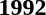<table>
<tr>
<td><strong>1992</strong><br></td>
</tr>
</table>
